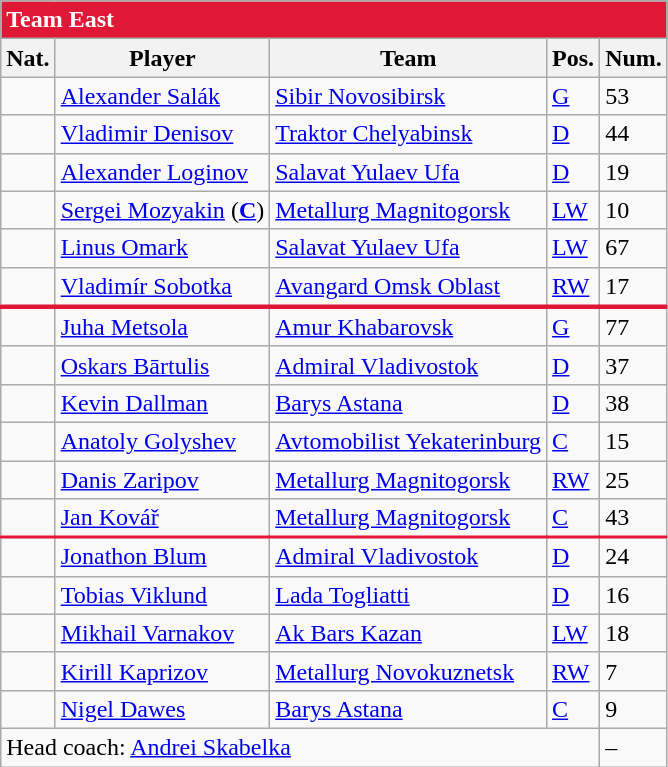<table class="wikitable">
<tr>
<td colspan=5; style="background: #E01837; color: white"><strong>Team East</strong></td>
</tr>
<tr>
<th>Nat.</th>
<th>Player</th>
<th>Team</th>
<th>Pos.</th>
<th>Num.</th>
</tr>
<tr>
<td></td>
<td><a href='#'>Alexander Salák</a></td>
<td><a href='#'>Sibir Novosibirsk</a></td>
<td><a href='#'>G</a></td>
<td>53</td>
</tr>
<tr>
<td></td>
<td><a href='#'>Vladimir Denisov</a></td>
<td><a href='#'>Traktor Chelyabinsk</a></td>
<td><a href='#'>D</a></td>
<td>44</td>
</tr>
<tr>
<td></td>
<td><a href='#'>Alexander Loginov</a></td>
<td><a href='#'>Salavat Yulaev Ufa</a></td>
<td><a href='#'>D</a></td>
<td>19</td>
</tr>
<tr>
<td></td>
<td><a href='#'>Sergei Mozyakin</a> (<strong><a href='#'>C</a></strong>)</td>
<td><a href='#'>Metallurg Magnitogorsk</a></td>
<td><a href='#'>LW</a></td>
<td>10</td>
</tr>
<tr>
<td></td>
<td><a href='#'>Linus Omark</a></td>
<td><a href='#'>Salavat Yulaev Ufa</a></td>
<td><a href='#'>LW</a></td>
<td>67</td>
</tr>
<tr>
<td></td>
<td><a href='#'>Vladimír Sobotka</a></td>
<td><a href='#'>Avangard Omsk Oblast</a></td>
<td><a href='#'>RW</a></td>
<td>17</td>
</tr>
<tr style="border-top: 3px solid #E01837;">
<td></td>
<td><a href='#'>Juha Metsola</a></td>
<td><a href='#'>Amur Khabarovsk</a></td>
<td><a href='#'>G</a></td>
<td>77</td>
</tr>
<tr>
<td></td>
<td><a href='#'>Oskars Bārtulis</a></td>
<td><a href='#'>Admiral Vladivostok</a></td>
<td><a href='#'>D</a></td>
<td>37</td>
</tr>
<tr>
<td></td>
<td><a href='#'>Kevin Dallman</a></td>
<td><a href='#'>Barys Astana</a></td>
<td><a href='#'>D</a></td>
<td>38</td>
</tr>
<tr>
<td></td>
<td><a href='#'>Anatoly Golyshev</a></td>
<td><a href='#'>Avtomobilist Yekaterinburg</a></td>
<td><a href='#'>C</a></td>
<td>15</td>
</tr>
<tr>
<td></td>
<td><a href='#'>Danis Zaripov</a></td>
<td><a href='#'>Metallurg Magnitogorsk</a></td>
<td><a href='#'>RW</a></td>
<td>25</td>
</tr>
<tr>
<td></td>
<td><a href='#'>Jan Kovář</a></td>
<td><a href='#'>Metallurg Magnitogorsk</a></td>
<td><a href='#'>C</a></td>
<td>43</td>
</tr>
<tr style="border-top: 2px solid #E01837;">
<td></td>
<td><a href='#'>Jonathon Blum</a></td>
<td><a href='#'>Admiral Vladivostok</a></td>
<td><a href='#'>D</a></td>
<td>24</td>
</tr>
<tr>
<td></td>
<td><a href='#'>Tobias Viklund</a></td>
<td><a href='#'>Lada Togliatti</a></td>
<td><a href='#'>D</a></td>
<td>16</td>
</tr>
<tr>
<td></td>
<td><a href='#'>Mikhail Varnakov</a></td>
<td><a href='#'>Ak Bars Kazan</a></td>
<td><a href='#'>LW</a></td>
<td>18</td>
</tr>
<tr>
<td></td>
<td><a href='#'>Kirill Kaprizov</a></td>
<td><a href='#'>Metallurg Novokuznetsk</a></td>
<td><a href='#'>RW</a></td>
<td>7</td>
</tr>
<tr>
<td></td>
<td><a href='#'>Nigel Dawes</a></td>
<td><a href='#'>Barys Astana</a></td>
<td><a href='#'>C</a></td>
<td>9</td>
</tr>
<tr>
<td colspan=4>Head coach: <a href='#'>Andrei Skabelka</a></td>
<td>–</td>
</tr>
</table>
